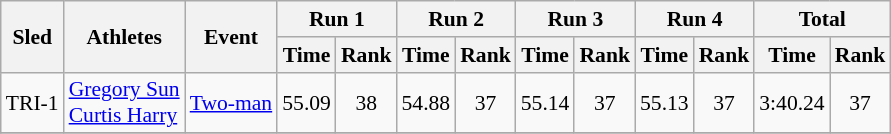<table class="wikitable" border="1" style="font-size:90%">
<tr>
<th rowspan="2">Sled</th>
<th rowspan="2">Athletes</th>
<th rowspan="2">Event</th>
<th colspan="2">Run 1</th>
<th colspan="2">Run 2</th>
<th colspan="2">Run 3</th>
<th colspan="2">Run 4</th>
<th colspan="2">Total</th>
</tr>
<tr>
<th>Time</th>
<th>Rank</th>
<th>Time</th>
<th>Rank</th>
<th>Time</th>
<th>Rank</th>
<th>Time</th>
<th>Rank</th>
<th>Time</th>
<th>Rank</th>
</tr>
<tr>
<td align="center">TRI-1</td>
<td><a href='#'>Gregory Sun</a><br><a href='#'>Curtis Harry</a></td>
<td><a href='#'>Two-man</a></td>
<td align="center">55.09</td>
<td align="center">38</td>
<td align="center">54.88</td>
<td align="center">37</td>
<td align="center">55.14</td>
<td align="center">37</td>
<td align="center">55.13</td>
<td align="center">37</td>
<td align="center">3:40.24</td>
<td align="center">37</td>
</tr>
<tr>
</tr>
</table>
